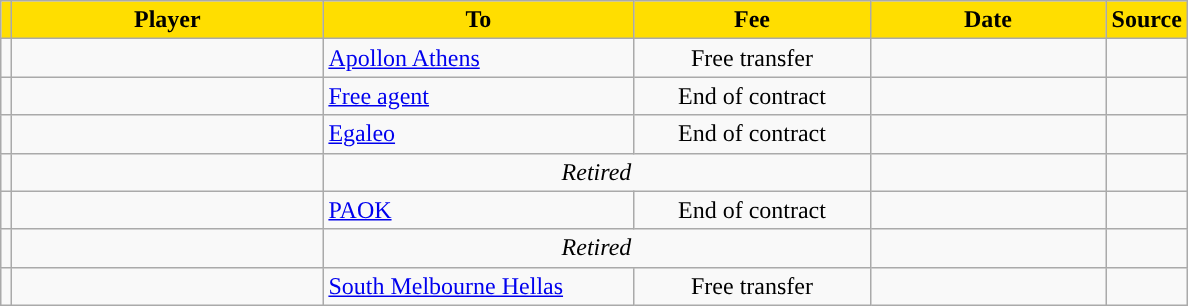<table class="wikitable sortable">
<tr>
<th style="background:#FFDE00"></th>
<th width=200 style="background:#FFDE00">Player</th>
<th width=200 style="background:#FFDE00">To</th>
<th width=150 style="background:#FFDE00">Fee</th>
<th width=150 style="background:#FFDE00">Date</th>
<th style="background:#FFDE00">Source</th>
</tr>
<tr>
<td align=center></td>
<td></td>
<td> <a href='#'>Apollon Athens</a></td>
<td align=center>Free transfer</td>
<td align=center></td>
<td align=center></td>
</tr>
<tr>
<td align=center></td>
<td></td>
<td><a href='#'>Free agent</a></td>
<td align=center>End of contract</td>
<td align=center></td>
<td align=center></td>
</tr>
<tr>
<td align=center></td>
<td></td>
<td> <a href='#'>Egaleo</a></td>
<td align=center>End of contract</td>
<td align=center></td>
<td align=center></td>
</tr>
<tr>
<td align=center></td>
<td></td>
<td align=center colspan=2><em>Retired</em></td>
<td align=center></td>
<td align=center></td>
</tr>
<tr>
<td align=center></td>
<td></td>
<td> <a href='#'>PAOK</a></td>
<td align=center>End of contract</td>
<td align=center></td>
<td align=center></td>
</tr>
<tr>
<td align=center></td>
<td></td>
<td align=center colspan=2><em>Retired</em></td>
<td align=center></td>
<td align=center></td>
</tr>
<tr>
<td align=center></td>
<td></td>
<td> <a href='#'>South Melbourne Hellas</a></td>
<td align=center>Free transfer</td>
<td align=center></td>
<td align=center></td>
</tr>
</table>
